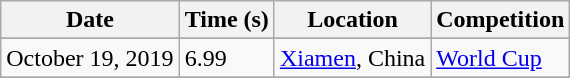<table class="wikitable">
<tr>
<th>Date</th>
<th>Time (s)</th>
<th>Location</th>
<th>Competition</th>
</tr>
<tr>
</tr>
<tr>
<td>October 19, 2019</td>
<td>6.99</td>
<td><a href='#'>Xiamen</a>, China</td>
<td><a href='#'>World Cup</a></td>
</tr>
<tr>
</tr>
</table>
